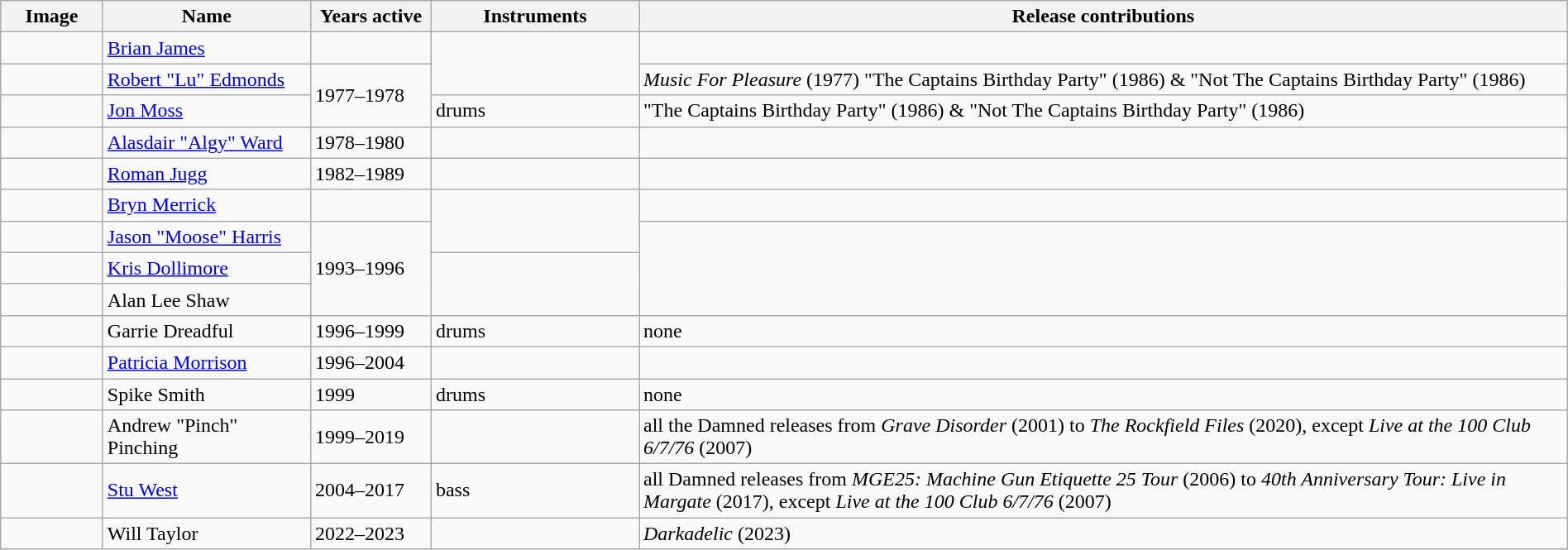<table class="wikitable" border="1" width=100%>
<tr>
<th width="75">Image</th>
<th width="160">Name</th>
<th width="90">Years active</th>
<th width="160">Instruments</th>
<th>Release contributions</th>
</tr>
<tr>
<td></td>
<td><a href='#'>Brian James</a><br></td>
<td></td>
<td rowspan="2"></td>
<td></td>
</tr>
<tr>
<td></td>
<td><a href='#'>Robert "Lu" Edmonds</a></td>
<td rowspan="2">1977–1978</td>
<td><em>Music For Pleasure</em> (1977) "The Captains Birthday Party" (1986) & "Not The Captains Birthday Party" (1986)</td>
</tr>
<tr>
<td></td>
<td><a href='#'>Jon Moss</a></td>
<td>drums</td>
<td>"The Captains Birthday Party" (1986) & "Not The Captains Birthday Party" (1986)</td>
</tr>
<tr>
<td></td>
<td><a href='#'>Alasdair "Algy" Ward</a></td>
<td>1978–1980 </td>
<td></td>
<td></td>
</tr>
<tr>
<td></td>
<td><a href='#'>Roman Jugg</a></td>
<td>1982–1989 </td>
<td></td>
<td></td>
</tr>
<tr>
<td></td>
<td><a href='#'>Bryn Merrick</a></td>
<td></td>
<td rowspan="2"></td>
<td></td>
</tr>
<tr>
<td></td>
<td><a href='#'>Jason "Moose" Harris</a></td>
<td rowspan="3">1993–1996</td>
<td rowspan="3"></td>
</tr>
<tr>
<td></td>
<td><a href='#'>Kris Dollimore</a></td>
<td rowspan="2"></td>
</tr>
<tr>
<td></td>
<td>Alan Lee Shaw</td>
</tr>
<tr>
<td></td>
<td>Garrie Dreadful<br></td>
<td>1996–1999</td>
<td>drums</td>
<td>none</td>
</tr>
<tr>
<td></td>
<td><a href='#'>Patricia Morrison</a><br></td>
<td>1996–2004</td>
<td></td>
<td></td>
</tr>
<tr>
<td></td>
<td>Spike Smith</td>
<td>1999</td>
<td>drums</td>
<td>none</td>
</tr>
<tr>
<td></td>
<td>Andrew "Pinch" Pinching</td>
<td>1999–2019</td>
<td></td>
<td>all the Damned releases from <em>Grave Disorder</em> (2001) to <em>The Rockfield Files</em> (2020), except <em>Live at the 100 Club 6/7/76</em> (2007)</td>
</tr>
<tr>
<td></td>
<td><a href='#'>Stu West</a></td>
<td>2004–2017</td>
<td>bass</td>
<td>all Damned releases from <em>MGE25: Machine Gun Etiquette 25 Tour</em> (2006) to <em>40th Anniversary Tour: Live in Margate</em> (2017), except <em>Live at the 100 Club 6/7/76</em> (2007)</td>
</tr>
<tr>
<td></td>
<td>Will Taylor</td>
<td>2022–2023</td>
<td></td>
<td><em>Darkadelic</em> (2023)</td>
</tr>
</table>
